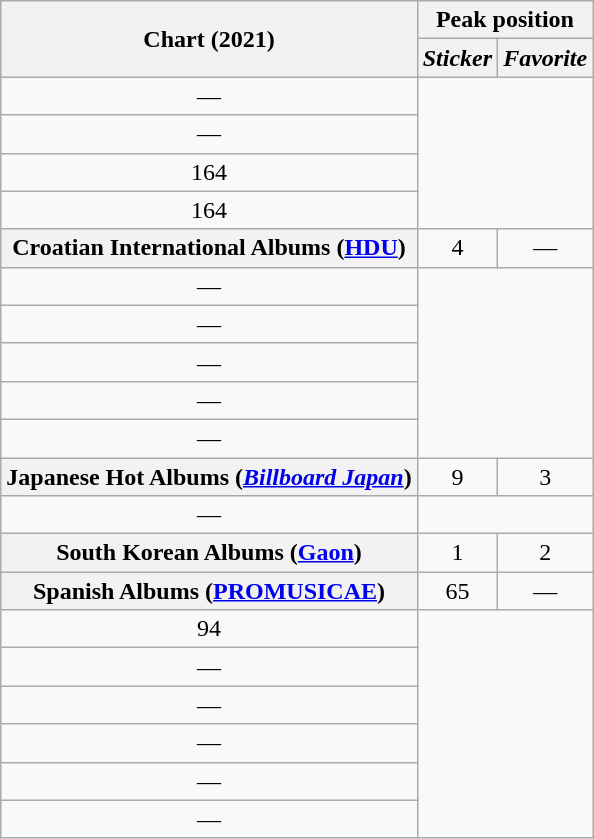<table class="wikitable sortable plainrowheaders" style="text-align:center">
<tr>
<th scope="col" rowspan="2">Chart (2021)</th>
<th scope="col" colspan="2">Peak position</th>
</tr>
<tr>
<th><em>Sticker</em></th>
<th><em>Favorite</em></th>
</tr>
<tr>
<td>—</td>
</tr>
<tr>
<td>—</td>
</tr>
<tr>
<td>164</td>
</tr>
<tr>
<td>164</td>
</tr>
<tr>
<th scope="row">Croatian International Albums (<a href='#'>HDU</a>)</th>
<td>4</td>
<td>—</td>
</tr>
<tr>
<td>—</td>
</tr>
<tr>
<td>—</td>
</tr>
<tr>
<td>—</td>
</tr>
<tr>
<td>—</td>
</tr>
<tr>
<td>—</td>
</tr>
<tr>
<th scope="row">Japanese Hot Albums (<em><a href='#'>Billboard Japan</a></em>)</th>
<td>9</td>
<td>3</td>
</tr>
<tr>
<td>—</td>
</tr>
<tr>
<th scope="row">South Korean Albums (<a href='#'>Gaon</a>)</th>
<td>1</td>
<td>2</td>
</tr>
<tr>
<th scope="row">Spanish Albums (<a href='#'>PROMUSICAE</a>)</th>
<td>65</td>
<td>—</td>
</tr>
<tr>
<td>94</td>
</tr>
<tr>
<td>—</td>
</tr>
<tr>
<td>—</td>
</tr>
<tr>
<td>—</td>
</tr>
<tr>
<td>—</td>
</tr>
<tr>
<td>—</td>
</tr>
</table>
